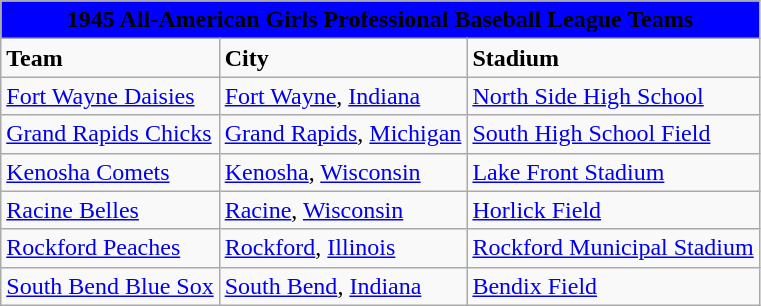<table class="wikitable" style="width:auto">
<tr>
<td bgcolor="#0000FF" align="center" colspan="6"><strong><span>1945 All-American Girls Professional Baseball League Teams</span></strong></td>
</tr>
<tr>
<td><strong>Team</strong></td>
<td><strong>City</strong></td>
<td><strong>Stadium</strong></td>
</tr>
<tr>
<td><a href='#'>Fort Wayne Daisies</a></td>
<td><a href='#'>Fort Wayne</a>, <a href='#'>Indiana</a></td>
<td><a href='#'>North Side High School</a></td>
</tr>
<tr>
<td><a href='#'>Grand Rapids Chicks</a></td>
<td><a href='#'>Grand Rapids</a>, <a href='#'>Michigan</a></td>
<td><a href='#'>South High School Field</a></td>
</tr>
<tr>
<td><a href='#'>Kenosha Comets</a></td>
<td><a href='#'>Kenosha</a>, <a href='#'>Wisconsin</a></td>
<td><a href='#'>Lake Front Stadium</a></td>
</tr>
<tr>
<td><a href='#'>Racine Belles</a></td>
<td><a href='#'>Racine</a>, <a href='#'>Wisconsin</a></td>
<td><a href='#'>Horlick Field</a></td>
</tr>
<tr>
<td><a href='#'>Rockford Peaches</a></td>
<td><a href='#'>Rockford</a>, <a href='#'>Illinois</a></td>
<td><a href='#'>Rockford Municipal Stadium</a></td>
</tr>
<tr>
<td><a href='#'>South Bend Blue Sox</a></td>
<td><a href='#'>South Bend</a>, <a href='#'>Indiana</a></td>
<td><a href='#'>Bendix Field</a></td>
</tr>
</table>
